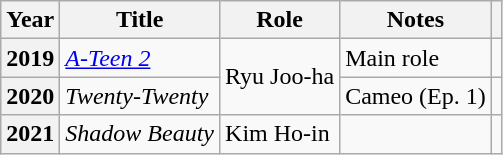<table class="wikitable plainrowheaders sortable">
<tr>
<th scope="col">Year</th>
<th scope="col">Title</th>
<th scope="col">Role</th>
<th scope="col">Notes</th>
<th scope="col" class="unsortable"></th>
</tr>
<tr>
<th scope="row">2019</th>
<td><em><a href='#'>A-Teen 2</a></em></td>
<td rowspan="2">Ryu Joo-ha</td>
<td>Main role</td>
<td style="text-align:center"></td>
</tr>
<tr>
<th scope="row">2020</th>
<td><em>Twenty-Twenty</em></td>
<td>Cameo (Ep. 1)</td>
<td style="text-align:center"></td>
</tr>
<tr>
<th scope="row">2021</th>
<td><em>Shadow Beauty</em></td>
<td>Kim Ho-in</td>
<td></td>
<td style="text-align:center"></td>
</tr>
</table>
